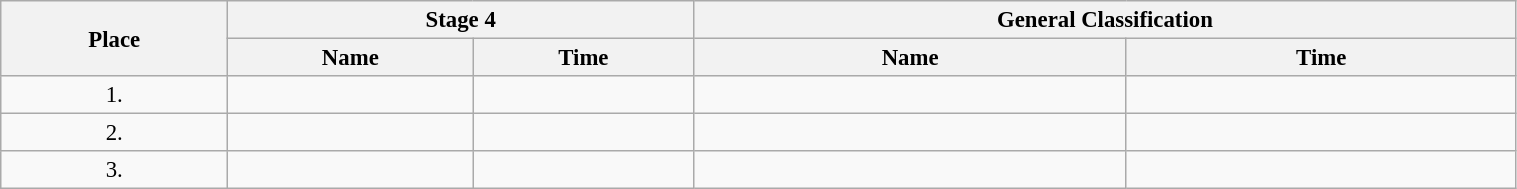<table class=wikitable style="font-size:95%" width="80%">
<tr>
<th rowspan="2">Place</th>
<th colspan="2">Stage 4</th>
<th colspan="2">General Classification</th>
</tr>
<tr>
<th>Name</th>
<th>Time</th>
<th>Name</th>
<th>Time</th>
</tr>
<tr>
<td align="center">1.</td>
<td></td>
<td></td>
<td></td>
<td></td>
</tr>
<tr>
<td align="center">2.</td>
<td></td>
<td></td>
<td></td>
<td></td>
</tr>
<tr>
<td align="center">3.</td>
<td></td>
<td></td>
<td></td>
<td></td>
</tr>
</table>
